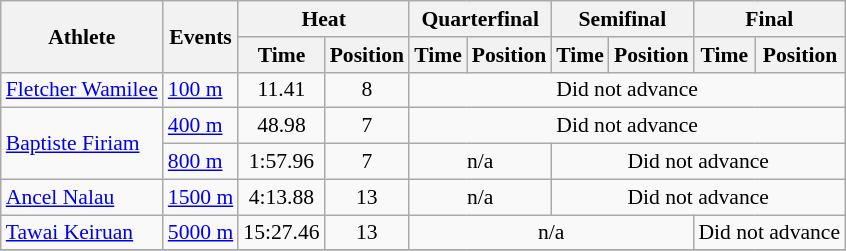<table class=wikitable style="font-size:90%">
<tr>
<th rowspan="2">Athlete</th>
<th rowspan="2">Events</th>
<th colspan="2">Heat</th>
<th colspan="2">Quarterfinal</th>
<th colspan="2">Semifinal</th>
<th colspan="2">Final</th>
</tr>
<tr>
<th>Time</th>
<th>Position</th>
<th>Time</th>
<th>Position</th>
<th>Time</th>
<th>Position</th>
<th>Time</th>
<th>Position</th>
</tr>
<tr>
<td><a href='#'>Fletcher Wamilee</a></td>
<td><a href='#'>100 m</a></td>
<td align=center>11.41</td>
<td align=center>8</td>
<td align=center colspan="6">Did not advance</td>
</tr>
<tr>
<td rowspan="2"><a href='#'>Baptiste Firiam</a></td>
<td><a href='#'>400 m</a></td>
<td align=center>48.98</td>
<td align=center>7</td>
<td align=center colspan="6">Did not advance</td>
</tr>
<tr>
<td><a href='#'>800 m</a></td>
<td align=center>1:57.96</td>
<td align=center>7</td>
<td align=center colspan=2>n/a</td>
<td align=center colspan="4">Did not advance</td>
</tr>
<tr>
<td><a href='#'>Ancel Nalau</a></td>
<td><a href='#'>1500 m</a></td>
<td align=center>4:13.88</td>
<td align=center>13</td>
<td align=center colspan=2>n/a</td>
<td align=center colspan="4">Did not advance</td>
</tr>
<tr>
<td><a href='#'>Tawai Keiruan</a></td>
<td><a href='#'>5000 m</a></td>
<td align=center>15:27.46</td>
<td align=center>13</td>
<td align=center colspan=4>n/a</td>
<td align=center colspan="2">Did not advance</td>
</tr>
<tr>
</tr>
</table>
